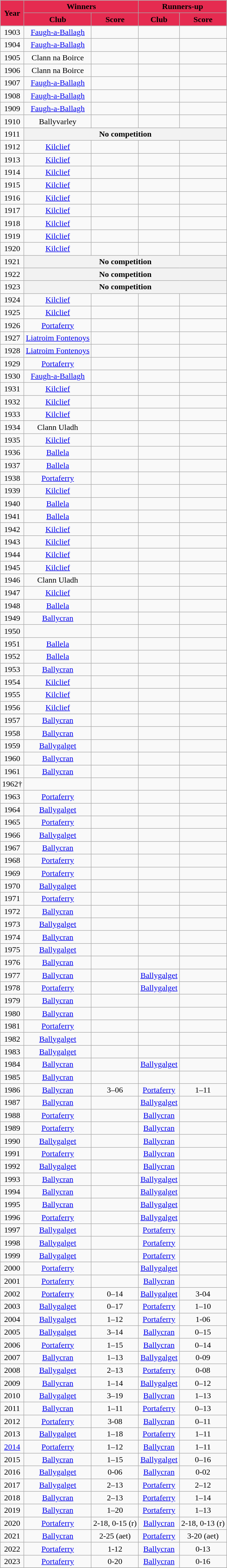<table class="wikitable sortable" style="text-align:center;">
<tr>
<th rowspan="2" style="background:#E52B50;color:black;">Year</th>
<th colspan="2" style="background:#E52B50;color:black;">Winners</th>
<th colspan="2" style="background:#E52B50;color:black;">Runners-up</th>
</tr>
<tr>
<th style="background:#E52B50;color:black;">Club</th>
<th style="background:#E52B50;color:black;">Score</th>
<th style="background:#E52B50;color:black;">Club</th>
<th style="background:#E52B50;color:black;">Score</th>
</tr>
<tr>
<td>1903</td>
<td> <a href='#'>Faugh-a-Ballagh</a></td>
<td></td>
<td></td>
<td></td>
</tr>
<tr>
<td>1904</td>
<td> <a href='#'>Faugh-a-Ballagh</a></td>
<td></td>
<td></td>
<td></td>
</tr>
<tr>
<td>1905</td>
<td> Clann na Boirce</td>
<td></td>
<td></td>
<td></td>
</tr>
<tr>
<td>1906</td>
<td> Clann na Boirce</td>
<td></td>
<td></td>
<td></td>
</tr>
<tr>
<td>1907</td>
<td> <a href='#'>Faugh-a-Ballagh</a></td>
<td></td>
<td></td>
<td></td>
</tr>
<tr>
<td>1908</td>
<td> <a href='#'>Faugh-a-Ballagh</a></td>
<td></td>
<td></td>
<td></td>
</tr>
<tr>
<td>1909</td>
<td> <a href='#'>Faugh-a-Ballagh</a></td>
<td></td>
<td></td>
<td></td>
</tr>
<tr>
<td>1910</td>
<td> Ballyvarley</td>
<td></td>
<td></td>
<td></td>
</tr>
<tr>
<td>1911</td>
<th colspan=4 align=center>No competition</th>
</tr>
<tr>
<td>1912</td>
<td> <a href='#'>Kilclief</a></td>
<td></td>
<td></td>
<td></td>
</tr>
<tr>
<td>1913</td>
<td> <a href='#'>Kilclief</a></td>
<td></td>
<td></td>
<td></td>
</tr>
<tr>
<td>1914</td>
<td> <a href='#'>Kilclief</a></td>
<td></td>
<td></td>
<td></td>
</tr>
<tr>
<td>1915</td>
<td> <a href='#'>Kilclief</a></td>
<td></td>
<td></td>
<td></td>
</tr>
<tr>
<td>1916</td>
<td> <a href='#'>Kilclief</a></td>
<td></td>
<td></td>
<td></td>
</tr>
<tr>
<td>1917</td>
<td> <a href='#'>Kilclief</a></td>
<td></td>
<td></td>
<td></td>
</tr>
<tr>
<td>1918</td>
<td> <a href='#'>Kilclief</a></td>
<td></td>
<td></td>
<td></td>
</tr>
<tr>
<td>1919</td>
<td> <a href='#'>Kilclief</a></td>
<td></td>
<td></td>
<td></td>
</tr>
<tr>
<td>1920</td>
<td> <a href='#'>Kilclief</a></td>
<td></td>
<td></td>
<td></td>
</tr>
<tr>
<td>1921</td>
<th colspan=4 align=center>No competition</th>
</tr>
<tr>
<td>1922</td>
<th colspan=4 align=center>No competition</th>
</tr>
<tr>
<td>1923</td>
<th colspan=4 align=center>No competition</th>
</tr>
<tr>
<td>1924</td>
<td> <a href='#'>Kilclief</a></td>
<td></td>
<td></td>
<td></td>
</tr>
<tr>
<td>1925</td>
<td> <a href='#'>Kilclief</a></td>
<td></td>
<td></td>
<td></td>
</tr>
<tr>
<td>1926</td>
<td> <a href='#'>Portaferry</a></td>
<td></td>
<td></td>
<td></td>
</tr>
<tr>
<td>1927</td>
<td> <a href='#'>Liatroim Fontenoys</a></td>
<td></td>
<td></td>
<td></td>
</tr>
<tr>
<td>1928</td>
<td> <a href='#'>Liatroim Fontenoys</a></td>
<td></td>
<td></td>
<td></td>
</tr>
<tr>
<td>1929</td>
<td> <a href='#'>Portaferry</a></td>
<td></td>
<td></td>
<td></td>
</tr>
<tr>
<td>1930</td>
<td> <a href='#'>Faugh-a-Ballagh</a></td>
<td></td>
<td></td>
<td></td>
</tr>
<tr>
<td>1931</td>
<td> <a href='#'>Kilclief</a></td>
<td></td>
<td></td>
<td></td>
</tr>
<tr>
<td>1932</td>
<td> <a href='#'>Kilclief</a></td>
<td></td>
<td></td>
<td></td>
</tr>
<tr>
<td>1933</td>
<td> <a href='#'>Kilclief</a></td>
<td></td>
<td></td>
<td></td>
</tr>
<tr>
<td>1934</td>
<td>Clann Uladh</td>
<td></td>
<td></td>
<td></td>
</tr>
<tr>
<td>1935</td>
<td> <a href='#'>Kilclief</a></td>
<td></td>
<td></td>
<td></td>
</tr>
<tr>
<td>1936</td>
<td> <a href='#'>Ballela</a></td>
<td></td>
<td></td>
<td></td>
</tr>
<tr>
<td>1937</td>
<td> <a href='#'>Ballela</a></td>
<td></td>
<td></td>
<td></td>
</tr>
<tr>
<td>1938</td>
<td> <a href='#'>Portaferry</a></td>
<td></td>
<td></td>
<td></td>
</tr>
<tr>
<td>1939</td>
<td> <a href='#'>Kilclief</a></td>
<td></td>
<td></td>
<td></td>
</tr>
<tr>
<td>1940</td>
<td> <a href='#'>Ballela</a></td>
<td></td>
<td></td>
<td></td>
</tr>
<tr>
<td>1941</td>
<td> <a href='#'>Ballela</a></td>
<td></td>
<td></td>
<td></td>
</tr>
<tr>
<td>1942</td>
<td> <a href='#'>Kilclief</a></td>
<td></td>
<td></td>
<td></td>
</tr>
<tr>
<td>1943</td>
<td> <a href='#'>Kilclief</a></td>
<td></td>
<td></td>
<td></td>
</tr>
<tr>
<td>1944</td>
<td> <a href='#'>Kilclief</a></td>
<td></td>
<td></td>
<td></td>
</tr>
<tr>
<td>1945</td>
<td> <a href='#'>Kilclief</a></td>
<td></td>
<td></td>
<td></td>
</tr>
<tr>
<td>1946</td>
<td>Clann Uladh</td>
<td></td>
<td></td>
<td></td>
</tr>
<tr>
<td>1947</td>
<td> <a href='#'>Kilclief</a></td>
<td></td>
<td></td>
<td></td>
</tr>
<tr>
<td>1948</td>
<td> <a href='#'>Ballela</a></td>
<td></td>
<td></td>
<td></td>
</tr>
<tr>
<td>1949</td>
<td> <a href='#'>Ballycran</a></td>
<td></td>
<td></td>
<td></td>
</tr>
<tr>
<td>1950</td>
<td></td>
<td></td>
<td></td>
<td></td>
</tr>
<tr>
<td>1951</td>
<td> <a href='#'>Ballela</a></td>
<td></td>
<td></td>
<td></td>
</tr>
<tr>
<td>1952</td>
<td> <a href='#'>Ballela</a></td>
<td></td>
<td></td>
<td></td>
</tr>
<tr>
<td>1953</td>
<td> <a href='#'>Ballycran</a></td>
<td></td>
<td></td>
<td></td>
</tr>
<tr>
<td>1954</td>
<td> <a href='#'>Kilclief</a></td>
<td></td>
<td></td>
<td></td>
</tr>
<tr>
<td>1955</td>
<td> <a href='#'>Kilclief</a></td>
<td></td>
<td></td>
<td></td>
</tr>
<tr>
<td>1956</td>
<td> <a href='#'>Kilclief</a></td>
<td></td>
<td></td>
<td></td>
</tr>
<tr>
<td>1957</td>
<td> <a href='#'>Ballycran</a></td>
<td></td>
<td></td>
<td></td>
</tr>
<tr>
<td>1958</td>
<td> <a href='#'>Ballycran</a></td>
<td></td>
<td></td>
<td></td>
</tr>
<tr>
<td>1959</td>
<td> <a href='#'>Ballygalget</a></td>
<td></td>
<td></td>
<td></td>
</tr>
<tr>
<td>1960</td>
<td> <a href='#'>Ballycran</a></td>
<td></td>
<td></td>
<td></td>
</tr>
<tr>
<td>1961</td>
<td> <a href='#'>Ballycran</a></td>
<td></td>
<td></td>
<td></td>
</tr>
<tr>
<td>1962†</td>
<td></td>
<td></td>
<td></td>
<td></td>
</tr>
<tr>
<td>1963</td>
<td> <a href='#'>Portaferry</a></td>
<td></td>
<td></td>
<td></td>
</tr>
<tr>
<td>1964</td>
<td> <a href='#'>Ballygalget</a></td>
<td></td>
<td></td>
<td></td>
</tr>
<tr>
<td>1965</td>
<td> <a href='#'>Portaferry</a></td>
<td></td>
<td></td>
<td></td>
</tr>
<tr>
<td>1966</td>
<td> <a href='#'>Ballygalget</a></td>
<td></td>
<td></td>
<td></td>
</tr>
<tr>
<td>1967</td>
<td> <a href='#'>Ballycran</a></td>
<td></td>
<td></td>
<td></td>
</tr>
<tr>
<td>1968</td>
<td> <a href='#'>Portaferry</a></td>
<td></td>
<td></td>
<td></td>
</tr>
<tr>
<td>1969</td>
<td> <a href='#'>Portaferry</a></td>
<td></td>
<td></td>
<td></td>
</tr>
<tr>
<td>1970</td>
<td> <a href='#'>Ballygalget</a></td>
<td></td>
<td></td>
<td></td>
</tr>
<tr>
<td>1971</td>
<td> <a href='#'>Portaferry</a></td>
<td></td>
<td></td>
<td></td>
</tr>
<tr>
<td>1972</td>
<td> <a href='#'>Ballycran</a></td>
<td></td>
<td></td>
<td></td>
</tr>
<tr>
<td>1973</td>
<td> <a href='#'>Ballygalget</a></td>
<td></td>
<td></td>
<td></td>
</tr>
<tr>
<td>1974</td>
<td> <a href='#'>Ballycran</a></td>
<td></td>
<td></td>
<td></td>
</tr>
<tr>
<td>1975</td>
<td> <a href='#'>Ballygalget</a></td>
<td></td>
<td></td>
<td></td>
</tr>
<tr>
<td>1976</td>
<td> <a href='#'>Ballycran</a></td>
<td></td>
<td></td>
<td></td>
</tr>
<tr>
<td>1977</td>
<td> <a href='#'>Ballycran</a></td>
<td></td>
<td> <a href='#'>Ballygalget</a></td>
<td></td>
</tr>
<tr>
<td>1978</td>
<td> <a href='#'>Portaferry</a></td>
<td></td>
<td> <a href='#'>Ballygalget</a></td>
<td></td>
</tr>
<tr>
<td>1979</td>
<td> <a href='#'>Ballycran</a></td>
<td></td>
<td></td>
<td></td>
</tr>
<tr>
<td>1980</td>
<td> <a href='#'>Ballycran</a></td>
<td></td>
<td></td>
<td></td>
</tr>
<tr>
<td>1981</td>
<td> <a href='#'>Portaferry</a></td>
<td></td>
<td></td>
<td></td>
</tr>
<tr>
<td>1982</td>
<td> <a href='#'>Ballygalget</a></td>
<td></td>
<td></td>
<td></td>
</tr>
<tr>
<td>1983</td>
<td> <a href='#'>Ballygalget</a></td>
<td></td>
<td></td>
<td></td>
</tr>
<tr>
<td>1984</td>
<td> <a href='#'>Ballycran</a></td>
<td></td>
<td> <a href='#'>Ballygalget</a></td>
<td></td>
</tr>
<tr>
<td>1985</td>
<td> <a href='#'>Ballycran</a></td>
<td></td>
<td></td>
<td></td>
</tr>
<tr>
<td>1986</td>
<td> <a href='#'>Ballycran</a></td>
<td>3–06</td>
<td> <a href='#'>Portaferry</a></td>
<td>1–11</td>
</tr>
<tr>
<td>1987</td>
<td> <a href='#'>Ballycran</a></td>
<td></td>
<td> <a href='#'>Ballygalget</a></td>
<td></td>
</tr>
<tr>
<td>1988</td>
<td> <a href='#'>Portaferry</a></td>
<td></td>
<td> <a href='#'>Ballycran</a></td>
<td></td>
</tr>
<tr>
<td>1989</td>
<td> <a href='#'>Portaferry</a></td>
<td></td>
<td> <a href='#'>Ballycran</a></td>
<td></td>
</tr>
<tr>
<td>1990</td>
<td> <a href='#'>Ballygalget</a></td>
<td></td>
<td> <a href='#'>Ballycran</a></td>
<td></td>
</tr>
<tr>
<td>1991</td>
<td> <a href='#'>Portaferry</a></td>
<td></td>
<td> <a href='#'>Ballycran</a></td>
<td></td>
</tr>
<tr>
<td>1992</td>
<td> <a href='#'>Ballygalget</a></td>
<td></td>
<td> <a href='#'>Ballycran</a></td>
<td></td>
</tr>
<tr>
<td>1993</td>
<td> <a href='#'>Ballycran</a></td>
<td></td>
<td> <a href='#'>Ballygalget</a></td>
<td></td>
</tr>
<tr>
<td>1994</td>
<td> <a href='#'>Ballycran</a></td>
<td></td>
<td> <a href='#'>Ballygalget</a></td>
<td></td>
</tr>
<tr>
<td>1995</td>
<td> <a href='#'>Ballycran</a></td>
<td></td>
<td> <a href='#'>Ballygalget</a></td>
<td></td>
</tr>
<tr>
<td>1996</td>
<td> <a href='#'>Portaferry</a></td>
<td></td>
<td> <a href='#'>Ballygalget</a></td>
<td></td>
</tr>
<tr>
<td>1997</td>
<td> <a href='#'>Ballygalget</a></td>
<td></td>
<td> <a href='#'>Portaferry</a></td>
<td></td>
</tr>
<tr>
<td>1998</td>
<td> <a href='#'>Ballygalget</a></td>
<td></td>
<td> <a href='#'>Portaferry</a></td>
<td></td>
</tr>
<tr>
<td>1999</td>
<td> <a href='#'>Ballygalget</a></td>
<td></td>
<td> <a href='#'>Portaferry</a></td>
<td></td>
</tr>
<tr>
<td>2000</td>
<td> <a href='#'>Portaferry</a></td>
<td></td>
<td> <a href='#'>Ballygalget</a></td>
<td></td>
</tr>
<tr>
<td>2001</td>
<td> <a href='#'>Portaferry</a></td>
<td></td>
<td> <a href='#'>Ballycran</a></td>
<td></td>
</tr>
<tr>
<td>2002</td>
<td> <a href='#'>Portaferry</a></td>
<td>0–14</td>
<td> <a href='#'>Ballygalget</a></td>
<td>3-04</td>
</tr>
<tr>
<td>2003</td>
<td> <a href='#'>Ballygalget</a></td>
<td>0–17</td>
<td> <a href='#'>Portaferry</a></td>
<td>1–10</td>
</tr>
<tr>
<td>2004</td>
<td> <a href='#'>Ballygalget</a></td>
<td>1–12</td>
<td> <a href='#'>Portaferry</a></td>
<td>1-06</td>
</tr>
<tr>
<td>2005</td>
<td> <a href='#'>Ballygalget</a></td>
<td>3–14</td>
<td> <a href='#'>Ballycran</a></td>
<td>0–15</td>
</tr>
<tr>
<td>2006</td>
<td> <a href='#'>Portaferry</a></td>
<td>1–15</td>
<td> <a href='#'>Ballycran</a></td>
<td>0–14</td>
</tr>
<tr>
<td>2007</td>
<td> <a href='#'>Ballycran</a></td>
<td>1–13</td>
<td> <a href='#'>Ballygalget</a></td>
<td>0-09</td>
</tr>
<tr>
<td>2008</td>
<td> <a href='#'>Ballygalget</a></td>
<td>2–13</td>
<td> <a href='#'>Portaferry</a></td>
<td>0-08</td>
</tr>
<tr>
<td>2009</td>
<td> <a href='#'>Ballycran</a></td>
<td>1–14</td>
<td> <a href='#'>Ballygalget</a></td>
<td>0–12</td>
</tr>
<tr>
<td>2010</td>
<td> <a href='#'>Ballygalget</a></td>
<td>3–19</td>
<td> <a href='#'>Ballycran</a></td>
<td>1–13</td>
</tr>
<tr>
<td>2011</td>
<td> <a href='#'>Ballycran</a></td>
<td>1–11</td>
<td> <a href='#'>Portaferry</a></td>
<td>0–13</td>
</tr>
<tr>
<td>2012</td>
<td> <a href='#'>Portaferry</a></td>
<td>3-08</td>
<td> <a href='#'>Ballycran</a></td>
<td>0–11</td>
</tr>
<tr>
<td>2013</td>
<td> <a href='#'>Ballygalget</a></td>
<td>1–18</td>
<td> <a href='#'>Portaferry</a></td>
<td>1–11</td>
</tr>
<tr>
<td><a href='#'>2014</a></td>
<td> <a href='#'>Portaferry</a></td>
<td>1–12</td>
<td> <a href='#'>Ballycran</a></td>
<td>1–11</td>
</tr>
<tr>
<td>2015</td>
<td> <a href='#'>Ballycran</a></td>
<td>1–15</td>
<td> <a href='#'>Ballygalget</a></td>
<td>0–16</td>
</tr>
<tr>
<td>2016</td>
<td> <a href='#'>Ballygalget</a></td>
<td>0-06</td>
<td> <a href='#'>Ballycran</a></td>
<td>0-02</td>
</tr>
<tr>
<td>2017</td>
<td> <a href='#'>Ballygalget</a></td>
<td>2–13</td>
<td> <a href='#'>Portaferry</a></td>
<td>2–12</td>
</tr>
<tr>
<td>2018</td>
<td> <a href='#'>Ballycran</a></td>
<td>2–13</td>
<td> <a href='#'>Portaferry</a></td>
<td>1–14</td>
</tr>
<tr>
<td>2019</td>
<td> <a href='#'>Ballycran</a></td>
<td>1–20</td>
<td> <a href='#'>Portaferry</a></td>
<td>1–13</td>
</tr>
<tr>
<td>2020</td>
<td> <a href='#'>Portaferry</a></td>
<td>2-18, 0-15 (r)</td>
<td> <a href='#'>Ballycran</a></td>
<td>2-18, 0-13 (r)</td>
</tr>
<tr>
<td>2021</td>
<td> <a href='#'>Ballycran</a></td>
<td>2-25 (aet)</td>
<td> <a href='#'>Portaferry</a></td>
<td>3-20 (aet)</td>
</tr>
<tr>
<td>2022</td>
<td> <a href='#'>Portaferry</a></td>
<td>1-12</td>
<td> <a href='#'>Ballycran</a></td>
<td>0-13</td>
</tr>
<tr>
<td>2023</td>
<td> <a href='#'>Portaferry</a></td>
<td>0-20</td>
<td> <a href='#'>Ballycran</a></td>
<td>0-16</td>
</tr>
<tr>
</tr>
</table>
